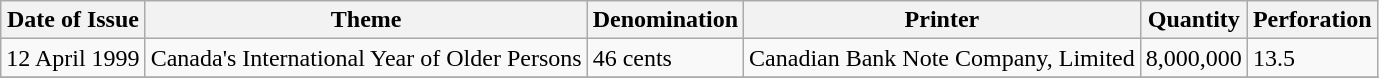<table class="wikitable">
<tr>
<th>Date of Issue</th>
<th>Theme</th>
<th>Denomination</th>
<th>Printer</th>
<th>Quantity</th>
<th>Perforation</th>
</tr>
<tr>
<td>12 April 1999  </td>
<td>Canada's International Year of Older Persons</td>
<td>46 cents</td>
<td>Canadian Bank Note Company, Limited</td>
<td>8,000,000</td>
<td>13.5</td>
</tr>
<tr>
</tr>
</table>
